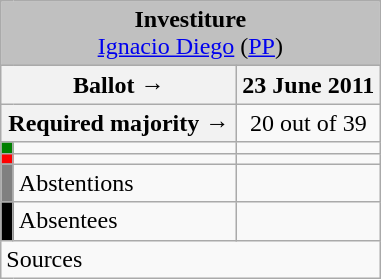<table class="wikitable" style="text-align:center;">
<tr>
<td colspan="3" align="center" bgcolor="#C0C0C0"><strong>Investiture</strong><br><a href='#'>Ignacio Diego</a> (<a href='#'>PP</a>)</td>
</tr>
<tr>
<th colspan="2" width="150px">Ballot →</th>
<th>23 June 2011</th>
</tr>
<tr>
<th colspan="2">Required majority →</th>
<td>20 out of 39 </td>
</tr>
<tr>
<th width="1px" style="background:green;"></th>
<td align="left"></td>
<td></td>
</tr>
<tr>
<th style="color:inherit;background:red;"></th>
<td align="left"></td>
<td></td>
</tr>
<tr>
<th style="color:inherit;background:gray;"></th>
<td align="left">Abstentions</td>
<td></td>
</tr>
<tr>
<th style="color:inherit;background:black;"></th>
<td align="left">Absentees</td>
<td></td>
</tr>
<tr>
<td align="left" colspan="3">Sources</td>
</tr>
</table>
